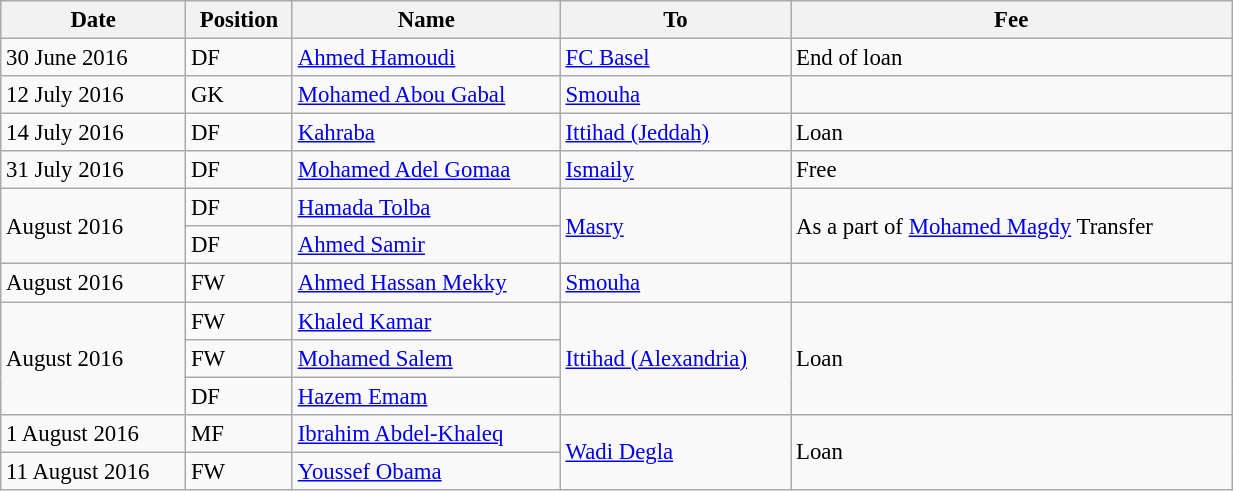<table width=65% class="wikitable" style="text-align:center; font-size:95%; text-align:left">
<tr>
<th><strong>Date</strong></th>
<th><strong>Position</strong></th>
<th><strong>Name</strong></th>
<th><strong>To</strong></th>
<th><strong>Fee</strong></th>
</tr>
<tr --->
<td>30 June 2016</td>
<td>DF</td>
<td> <a href='#'>Ahmed Hamoudi</a></td>
<td> <a href='#'>FC Basel</a></td>
<td>End of loan</td>
</tr>
<tr --->
<td>12 July 2016</td>
<td>GK</td>
<td> <a href='#'>Mohamed Abou Gabal</a></td>
<td> <a href='#'>Smouha</a></td>
<td></td>
</tr>
<tr --->
<td>14 July 2016</td>
<td>DF</td>
<td> <a href='#'>Kahraba</a></td>
<td> <a href='#'>Ittihad (Jeddah)</a></td>
<td>Loan</td>
</tr>
<tr --->
<td>31 July 2016</td>
<td>DF</td>
<td> <a href='#'>Mohamed Adel Gomaa</a></td>
<td> <a href='#'>Ismaily</a></td>
<td>Free</td>
</tr>
<tr --->
<td rowspan=2>August 2016</td>
<td>DF</td>
<td> <a href='#'>Hamada Tolba</a></td>
<td rowspan=2> <a href='#'>Masry</a></td>
<td rowspan=2>As a part of <a href='#'>Mohamed Magdy</a> Transfer</td>
</tr>
<tr --->
<td>DF</td>
<td> <a href='#'>Ahmed Samir</a></td>
</tr>
<tr --->
<td>August 2016</td>
<td>FW</td>
<td> <a href='#'>Ahmed Hassan Mekky</a></td>
<td> <a href='#'>Smouha</a></td>
<td></td>
</tr>
<tr --->
<td rowspan=3>August 2016</td>
<td>FW</td>
<td> <a href='#'>Khaled Kamar</a></td>
<td rowspan=3> <a href='#'>Ittihad (Alexandria)</a></td>
<td rowspan=3>Loan</td>
</tr>
<tr --->
<td>FW</td>
<td> <a href='#'>Mohamed Salem</a></td>
</tr>
<tr --->
<td>DF</td>
<td> <a href='#'>Hazem Emam</a></td>
</tr>
<tr --->
<td>1 August 2016</td>
<td>MF</td>
<td> <a href='#'>Ibrahim Abdel-Khaleq</a></td>
<td rowspan=2> <a href='#'>Wadi Degla</a></td>
<td rowspan=2>Loan</td>
</tr>
<tr --->
<td>11 August 2016</td>
<td>FW</td>
<td> <a href='#'>Youssef Obama</a></td>
</tr>
</table>
